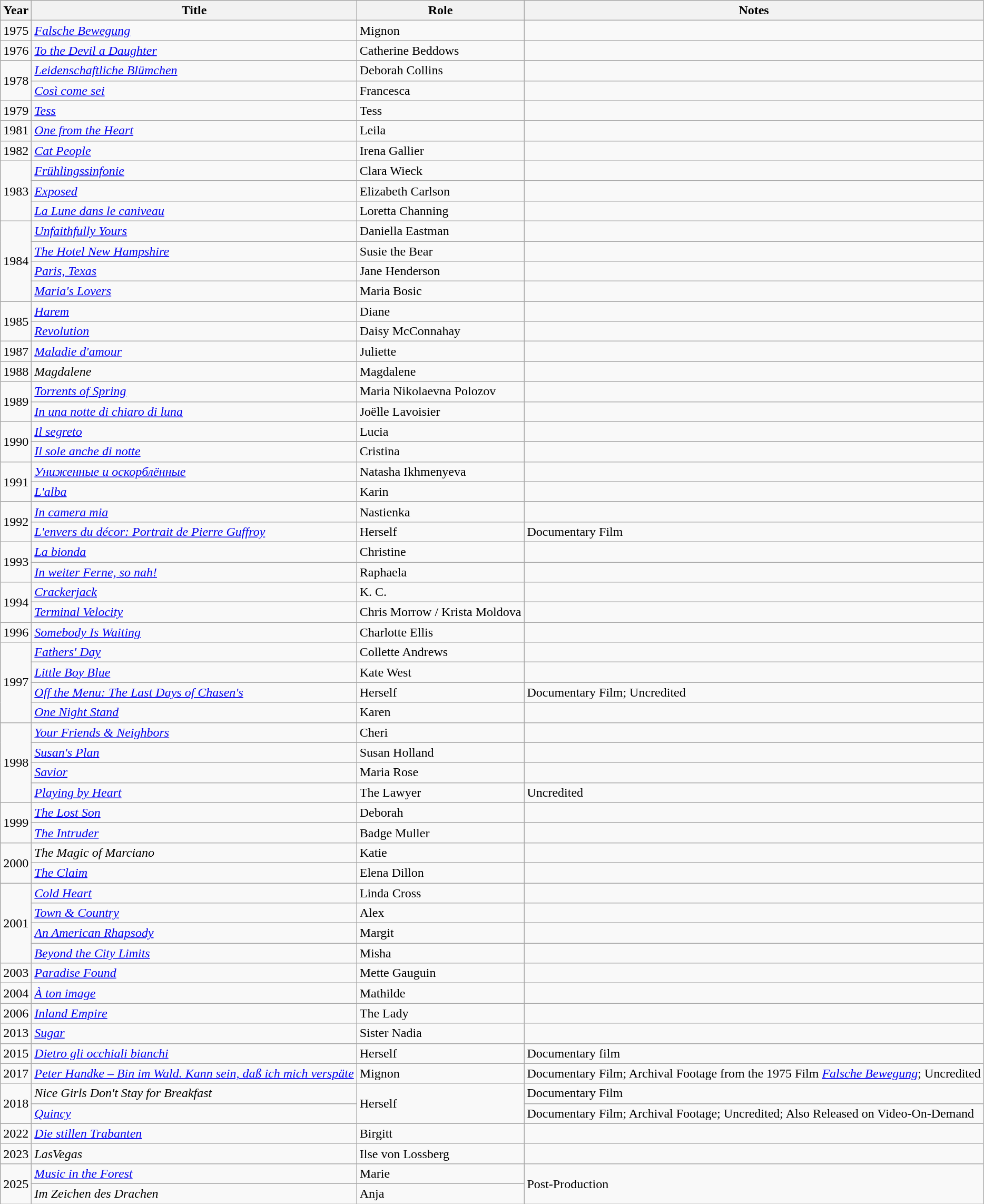<table class = "wikitable sortable">
<tr>
<th scope="col">Year</th>
<th scope="col">Title</th>
<th scope="col">Role</th>
<th class="unsortable" scope="col">Notes</th>
</tr>
<tr>
<td>1975</td>
<td><em><a href='#'>Falsche Bewegung</a></em></td>
<td>Mignon</td>
<td></td>
</tr>
<tr>
<td>1976</td>
<td><em><a href='#'>To the Devil a Daughter</a></em></td>
<td>Catherine Beddows</td>
<td></td>
</tr>
<tr>
<td rowspan="2">1978</td>
<td><em><a href='#'>Leidenschaftliche Blümchen</a></em></td>
<td>Deborah Collins</td>
<td></td>
</tr>
<tr>
<td><em><a href='#'>Così come sei</a></em></td>
<td>Francesca</td>
<td></td>
</tr>
<tr>
<td>1979</td>
<td><em><a href='#'>Tess</a></em></td>
<td>Tess</td>
<td></td>
</tr>
<tr>
<td>1981</td>
<td><em><a href='#'>One from the Heart</a></em></td>
<td>Leila</td>
<td></td>
</tr>
<tr>
<td>1982</td>
<td><em><a href='#'>Cat People</a></em></td>
<td>Irena Gallier</td>
<td></td>
</tr>
<tr>
<td rowspan="3">1983</td>
<td><em><a href='#'>Frühlingssinfonie</a></em></td>
<td>Clara Wieck</td>
<td></td>
</tr>
<tr>
<td><em><a href='#'>Exposed</a></em></td>
<td>Elizabeth Carlson</td>
<td></td>
</tr>
<tr>
<td><em><a href='#'>La Lune dans le caniveau</a></em></td>
<td>Loretta Channing</td>
<td></td>
</tr>
<tr>
<td rowspan="4">1984</td>
<td><em><a href='#'>Unfaithfully Yours</a></em></td>
<td>Daniella Eastman</td>
<td></td>
</tr>
<tr>
<td><em><a href='#'>The Hotel New Hampshire</a></em></td>
<td>Susie the Bear</td>
<td></td>
</tr>
<tr>
<td><em><a href='#'>Paris, Texas</a></em></td>
<td>Jane Henderson</td>
<td></td>
</tr>
<tr>
<td><em><a href='#'>Maria's Lovers</a></em></td>
<td>Maria Bosic</td>
<td></td>
</tr>
<tr>
<td rowspan="2">1985</td>
<td><em><a href='#'>Harem</a></em></td>
<td>Diane</td>
<td></td>
</tr>
<tr>
<td><em><a href='#'>Revolution</a></em></td>
<td>Daisy McConnahay</td>
<td></td>
</tr>
<tr>
<td>1987</td>
<td><em><a href='#'>Maladie d'amour</a></em></td>
<td>Juliette</td>
<td></td>
</tr>
<tr>
<td>1988</td>
<td><em>Magdalene</em></td>
<td>Magdalene</td>
<td></td>
</tr>
<tr>
<td rowspan="2">1989</td>
<td><em><a href='#'>Torrents of Spring</a></em></td>
<td>Maria Nikolaevna Polozov</td>
<td></td>
</tr>
<tr>
<td><em><a href='#'>In una notte di chiaro di luna</a></em></td>
<td>Joëlle Lavoisier</td>
<td></td>
</tr>
<tr>
<td rowspan="2">1990</td>
<td><em><a href='#'>Il segreto</a></em></td>
<td>Lucia</td>
<td></td>
</tr>
<tr>
<td><em><a href='#'>Il sole anche di notte</a></em></td>
<td>Cristina</td>
<td></td>
</tr>
<tr>
<td rowspan="2">1991</td>
<td><em><a href='#'>Униженные и оскорблённые</a></em></td>
<td>Natasha Ikhmenyeva</td>
<td></td>
</tr>
<tr>
<td><em><a href='#'>L'alba</a></em></td>
<td>Karin</td>
<td></td>
</tr>
<tr>
<td rowspan="2">1992</td>
<td><em><a href='#'>In camera mia</a></em></td>
<td>Nastienka</td>
<td></td>
</tr>
<tr>
<td><em><a href='#'>L'envers du décor: Portrait de Pierre Guffroy</a></em></td>
<td>Herself</td>
<td>Documentary Film</td>
</tr>
<tr>
<td rowspan="2">1993</td>
<td><em><a href='#'>La bionda</a></em></td>
<td>Christine</td>
<td></td>
</tr>
<tr>
<td><em><a href='#'>In weiter Ferne, so nah!</a></em></td>
<td>Raphaela</td>
<td></td>
</tr>
<tr>
<td rowspan="2">1994</td>
<td><em><a href='#'>Crackerjack</a></em></td>
<td>K. C.</td>
<td></td>
</tr>
<tr>
<td><em><a href='#'>Terminal Velocity</a></em></td>
<td>Chris Morrow / Krista Moldova</td>
<td></td>
</tr>
<tr>
<td>1996</td>
<td><em><a href='#'>Somebody Is Waiting</a></em></td>
<td>Charlotte Ellis</td>
<td></td>
</tr>
<tr>
<td rowspan="4">1997</td>
<td><em><a href='#'>Fathers' Day</a></em></td>
<td>Collette Andrews</td>
<td></td>
</tr>
<tr>
<td><em><a href='#'>Little Boy Blue</a></em></td>
<td>Kate West</td>
<td></td>
</tr>
<tr>
<td><em><a href='#'>Off the Menu: The Last Days of Chasen's</a></em></td>
<td>Herself</td>
<td>Documentary Film; Uncredited</td>
</tr>
<tr>
<td><em><a href='#'>One Night Stand</a></em></td>
<td>Karen</td>
<td></td>
</tr>
<tr>
<td rowspan="4">1998</td>
<td><em><a href='#'>Your Friends & Neighbors</a></em></td>
<td>Cheri</td>
<td></td>
</tr>
<tr>
<td><em><a href='#'>Susan's Plan</a></em></td>
<td>Susan Holland</td>
<td></td>
</tr>
<tr>
<td><em><a href='#'>Savior</a></em></td>
<td>Maria Rose</td>
<td></td>
</tr>
<tr>
<td><em><a href='#'>Playing by Heart</a></em></td>
<td>The Lawyer</td>
<td>Uncredited</td>
</tr>
<tr>
<td rowspan="2">1999</td>
<td><em><a href='#'>The Lost Son</a></em></td>
<td>Deborah</td>
<td></td>
</tr>
<tr>
<td><em><a href='#'>The Intruder</a></em></td>
<td>Badge Muller</td>
<td></td>
</tr>
<tr>
<td rowspan="2">2000</td>
<td><em>The Magic of Marciano</em></td>
<td>Katie</td>
<td></td>
</tr>
<tr>
<td><em><a href='#'>The Claim</a></em></td>
<td>Elena Dillon</td>
<td></td>
</tr>
<tr>
<td rowspan="4">2001</td>
<td><em><a href='#'>Cold Heart</a></em></td>
<td>Linda Cross</td>
<td></td>
</tr>
<tr>
<td><em><a href='#'>Town & Country</a></em></td>
<td>Alex</td>
<td></td>
</tr>
<tr>
<td><em><a href='#'>An American Rhapsody</a></em></td>
<td>Margit</td>
<td></td>
</tr>
<tr>
<td><em><a href='#'>Beyond the City Limits</a></em></td>
<td>Misha</td>
<td></td>
</tr>
<tr>
<td>2003</td>
<td><em><a href='#'>Paradise Found</a></em></td>
<td>Mette Gauguin</td>
<td></td>
</tr>
<tr>
<td>2004</td>
<td><em><a href='#'>À ton image</a></em></td>
<td>Mathilde</td>
<td></td>
</tr>
<tr>
<td>2006</td>
<td><em><a href='#'>Inland Empire</a></em></td>
<td>The Lady</td>
<td></td>
</tr>
<tr>
<td>2013</td>
<td><em><a href='#'>Sugar</a></em></td>
<td>Sister Nadia</td>
<td></td>
</tr>
<tr>
<td>2015</td>
<td><em><a href='#'>Dietro gli occhiali bianchi</a></em></td>
<td>Herself</td>
<td>Documentary film</td>
</tr>
<tr>
<td>2017</td>
<td><em><a href='#'>Peter Handke – Bin im Wald. Kann sein, daß ich mich verspäte</a></em></td>
<td>Mignon</td>
<td>Documentary Film; Archival Footage from the 1975 Film <em><a href='#'>Falsche Bewegung</a></em>; Uncredited</td>
</tr>
<tr>
<td rowspan="2">2018</td>
<td><em>Nice Girls Don't Stay for Breakfast</em></td>
<td rowspan="2">Herself</td>
<td>Documentary Film</td>
</tr>
<tr>
<td><em><a href='#'>Quincy</a></em></td>
<td>Documentary Film; Archival Footage; Uncredited; Also Released on Video-On-Demand</td>
</tr>
<tr>
<td>2022</td>
<td><em><a href='#'>Die stillen Trabanten</a></em></td>
<td>Birgitt</td>
<td></td>
</tr>
<tr>
<td>2023</td>
<td><em>LasVegas</em></td>
<td>Ilse von Lossberg</td>
<td></td>
</tr>
<tr>
<td rowspan="2">2025</td>
<td><em><a href='#'>Music in the Forest</a></em></td>
<td>Marie</td>
<td rowspan="2">Post-Production</td>
</tr>
<tr>
<td><em>Im Zeichen des Drachen</em></td>
<td>Anja</td>
</tr>
</table>
